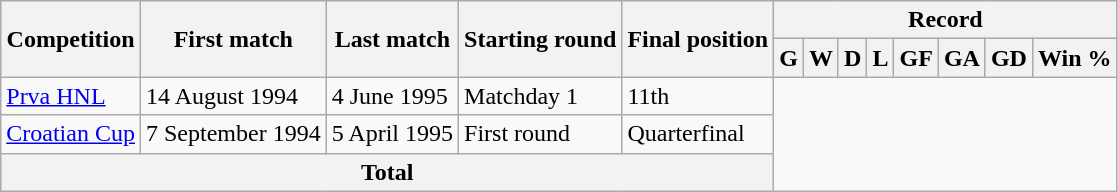<table class="wikitable" style="text-align: center">
<tr>
<th rowspan="2">Competition</th>
<th rowspan="2">First match</th>
<th rowspan="2">Last match</th>
<th rowspan="2">Starting round</th>
<th rowspan="2">Final position</th>
<th colspan="8">Record</th>
</tr>
<tr>
<th>G</th>
<th>W</th>
<th>D</th>
<th>L</th>
<th>GF</th>
<th>GA</th>
<th>GD</th>
<th>Win %</th>
</tr>
<tr>
<td align=left><a href='#'>Prva HNL</a></td>
<td align=left>14 August 1994</td>
<td align=left>4 June 1995</td>
<td align=left>Matchday 1</td>
<td align=left>11th<br></td>
</tr>
<tr>
<td align=left><a href='#'>Croatian Cup</a></td>
<td align=left>7 September 1994</td>
<td align=left>5 April 1995</td>
<td align=left>First round</td>
<td align=left>Quarterfinal<br></td>
</tr>
<tr>
<th colspan="5">Total<br></th>
</tr>
</table>
